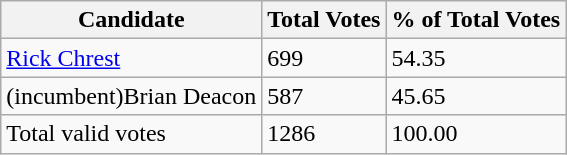<table class="wikitable">
<tr>
<th>Candidate</th>
<th>Total Votes</th>
<th>% of Total Votes</th>
</tr>
<tr>
<td><a href='#'>Rick Chrest</a></td>
<td>699</td>
<td>54.35</td>
</tr>
<tr>
<td>(incumbent)Brian Deacon</td>
<td>587</td>
<td>45.65</td>
</tr>
<tr>
<td>Total valid votes</td>
<td>1286</td>
<td>100.00</td>
</tr>
</table>
